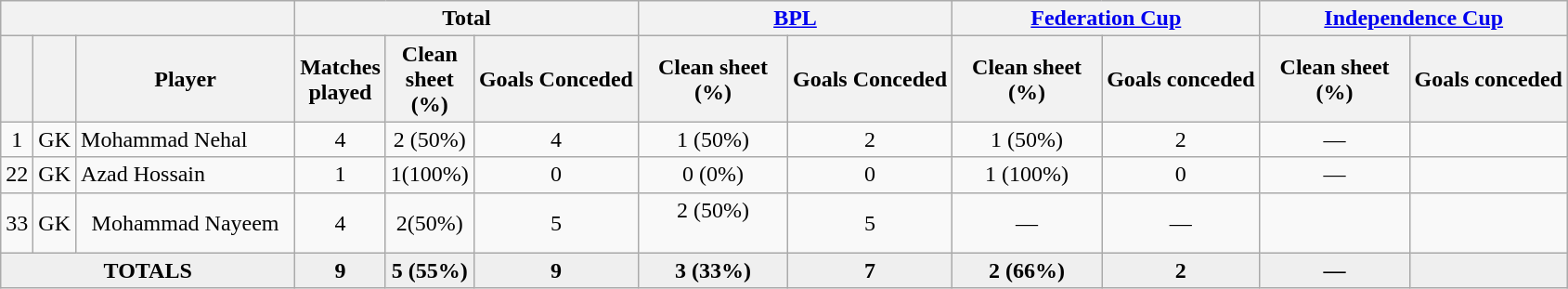<table class="wikitable sortable" style="text-align:center">
<tr>
<th colspan="3"></th>
<th colspan="3">Total</th>
<th colspan="2"><a href='#'>BPL</a></th>
<th colspan="2"><a href='#'>Federation Cup</a></th>
<th colspan="2"><a href='#'>Independence Cup</a></th>
</tr>
<tr>
<th width="10"></th>
<th width="10"></th>
<th width="150">Player</th>
<th width="50">Matches played</th>
<th width="50">Clean sheet (%)</th>
<th>Goals Conceded</th>
<th width="100">Clean sheet (%)</th>
<th>Goals Conceded</th>
<th width="100">Clean sheet (%)</th>
<th>Goals conceded</th>
<th width="100">Clean sheet (%)</th>
<th>Goals conceded</th>
</tr>
<tr>
<td>1</td>
<td>GK</td>
<td align="left"> Mohammad Nehal</td>
<td>4</td>
<td>2 (50%)</td>
<td>4</td>
<td>1 (50%)</td>
<td>2</td>
<td>1 (50%)</td>
<td>2</td>
<td>—</td>
<td></td>
</tr>
<tr>
<td>22</td>
<td>GK</td>
<td align="left"> Azad Hossain</td>
<td>1</td>
<td>1(100%)</td>
<td>0</td>
<td>0 (0%)</td>
<td>0</td>
<td>1 (100%)</td>
<td>0</td>
<td>—</td>
<td></td>
</tr>
<tr>
<td>33</td>
<td>GK</td>
<td> Mohammad Nayeem</td>
<td>4</td>
<td>2(50%)</td>
<td>5</td>
<td>2 (50%)<br><br></td>
<td>5</td>
<td>—</td>
<td>—</td>
<td></td>
<td></td>
</tr>
<tr bgcolor="#EFEFEF">
<td colspan="3"><strong>TOTALS</strong></td>
<td><strong>9</strong></td>
<td><strong>5 (55%)</strong></td>
<td><strong>9</strong></td>
<td><strong>3 (33%)</strong></td>
<td><strong>7</strong></td>
<td><strong>2 (66%)</strong></td>
<td><strong>2</strong></td>
<td><strong>—</strong></td>
<td></td>
</tr>
</table>
